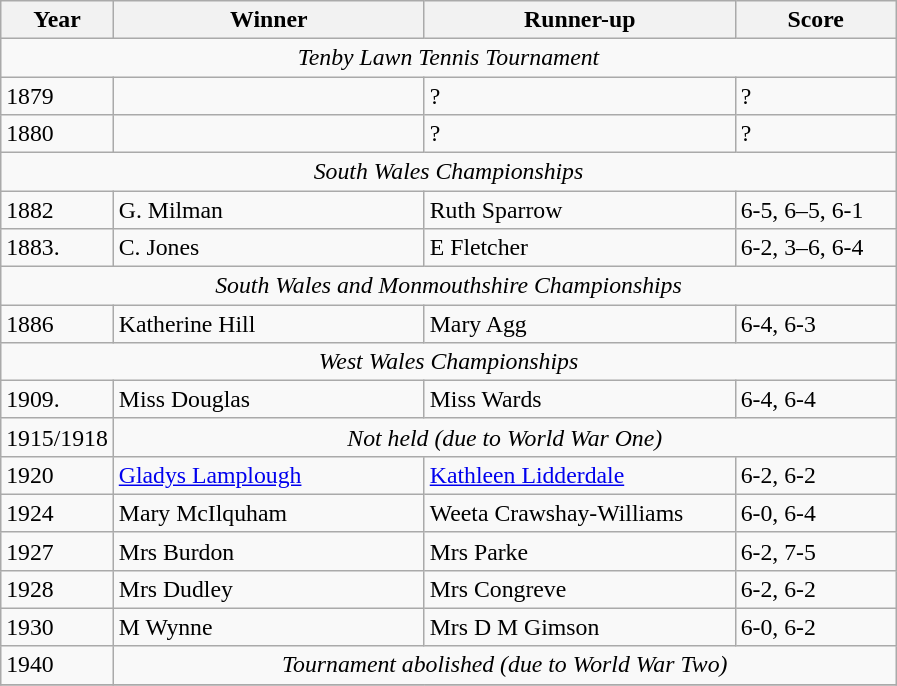<table class="wikitable" style="font-size:99%;">
<tr>
<th style="width:60px;">Year</th>
<th style="width:200px;">Winner</th>
<th style="width:200px;">Runner-up</th>
<th style="width:100px;">Score</th>
</tr>
<tr>
<td colspan=6 align=center><em>Tenby Lawn Tennis Tournament</em></td>
</tr>
<tr>
<td>1879</td>
<td></td>
<td>?</td>
<td>?</td>
</tr>
<tr>
<td>1880</td>
<td></td>
<td>?</td>
<td>?</td>
</tr>
<tr>
<td colspan=6 align=center><em>South Wales Championships</em></td>
</tr>
<tr>
<td>1882</td>
<td> G. Milman</td>
<td>  Ruth Sparrow</td>
<td>6-5, 6–5, 6-1</td>
</tr>
<tr>
<td>1883.</td>
<td>  C. Jones</td>
<td>  E Fletcher</td>
<td>6-2, 3–6, 6-4</td>
</tr>
<tr>
<td colspan=6 align=center><em>South Wales and Monmouthshire Championships</em></td>
</tr>
<tr>
<td>1886</td>
<td>  Katherine Hill</td>
<td>  Mary Agg</td>
<td>6-4, 6-3</td>
</tr>
<tr>
<td colspan=6 align=center><em>West Wales Championships</em></td>
</tr>
<tr>
<td>1909.</td>
<td> Miss Douglas</td>
<td> Miss Wards</td>
<td>6-4, 6-4</td>
</tr>
<tr>
<td>1915/1918</td>
<td colspan=3 align=center><em>Not held (due to World War One)</em></td>
</tr>
<tr>
<td>1920</td>
<td>   <a href='#'>Gladys Lamplough</a></td>
<td> <a href='#'>Kathleen Lidderdale</a></td>
<td>6-2, 6-2</td>
</tr>
<tr>
<td>1924</td>
<td> Mary McIlquham</td>
<td> Weeta Crawshay-Williams</td>
<td>6-0, 6-4</td>
</tr>
<tr>
<td>1927</td>
<td> Mrs Burdon</td>
<td> Mrs Parke</td>
<td>6-2, 7-5</td>
</tr>
<tr>
<td>1928</td>
<td> Mrs Dudley</td>
<td> Mrs Congreve</td>
<td>6-2, 6-2</td>
</tr>
<tr>
<td>1930</td>
<td> M Wynne</td>
<td> Mrs D M Gimson</td>
<td>6-0, 6-2</td>
</tr>
<tr>
<td>1940</td>
<td colspan=3 align=center><em>Tournament abolished (due to World War Two)</em></td>
</tr>
<tr style="background:#ffaa77;">
</tr>
</table>
